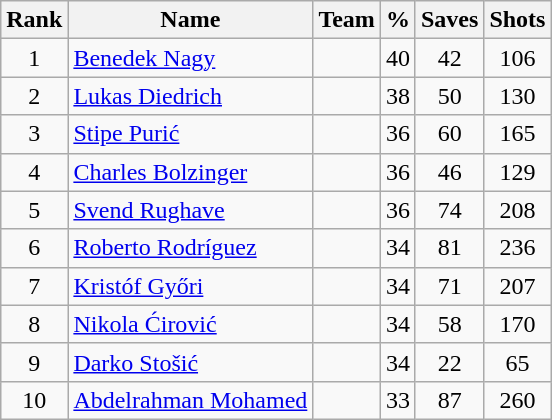<table class="wikitable" style="text-align: center;">
<tr>
<th>Rank</th>
<th>Name</th>
<th>Team</th>
<th>%</th>
<th>Saves</th>
<th>Shots</th>
</tr>
<tr>
<td>1</td>
<td align="left"><a href='#'>Benedek Nagy</a></td>
<td align="left"></td>
<td>40</td>
<td>42</td>
<td>106</td>
</tr>
<tr>
<td>2</td>
<td align="left"><a href='#'>Lukas Diedrich</a></td>
<td align="left"></td>
<td>38</td>
<td>50</td>
<td>130</td>
</tr>
<tr>
<td>3</td>
<td align="left"><a href='#'>Stipe Purić</a></td>
<td align="left"></td>
<td>36</td>
<td>60</td>
<td>165</td>
</tr>
<tr>
<td>4</td>
<td align="left"><a href='#'>Charles Bolzinger</a></td>
<td align="left"></td>
<td>36</td>
<td>46</td>
<td>129</td>
</tr>
<tr>
<td>5</td>
<td align="left"><a href='#'>Svend Rughave</a></td>
<td align="left"></td>
<td>36</td>
<td>74</td>
<td>208</td>
</tr>
<tr>
<td>6</td>
<td align="left"><a href='#'>Roberto Rodríguez</a></td>
<td align="left"></td>
<td>34</td>
<td>81</td>
<td>236</td>
</tr>
<tr>
<td>7</td>
<td align="left"><a href='#'>Kristóf Győri</a></td>
<td align="left"></td>
<td>34</td>
<td>71</td>
<td>207</td>
</tr>
<tr>
<td>8</td>
<td align="left"><a href='#'>Nikola Ćirović</a></td>
<td align="left"></td>
<td>34</td>
<td>58</td>
<td>170</td>
</tr>
<tr>
<td>9</td>
<td align="left"><a href='#'>Darko Stošić</a></td>
<td align="left"></td>
<td>34</td>
<td>22</td>
<td>65</td>
</tr>
<tr>
<td>10</td>
<td align="left"><a href='#'>Abdelrahman Mohamed</a></td>
<td align="left"></td>
<td>33</td>
<td>87</td>
<td>260</td>
</tr>
</table>
